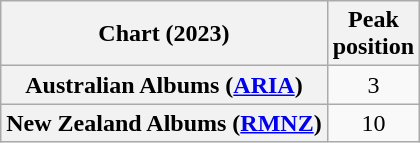<table class="wikitable sortable plainrowheaders" style="text-align:center">
<tr>
<th scope="col">Chart (2023)</th>
<th scope="col">Peak<br>position</th>
</tr>
<tr>
<th scope="row">Australian Albums (<a href='#'>ARIA</a>)</th>
<td>3</td>
</tr>
<tr>
<th scope="row">New Zealand Albums (<a href='#'>RMNZ</a>)</th>
<td>10</td>
</tr>
</table>
